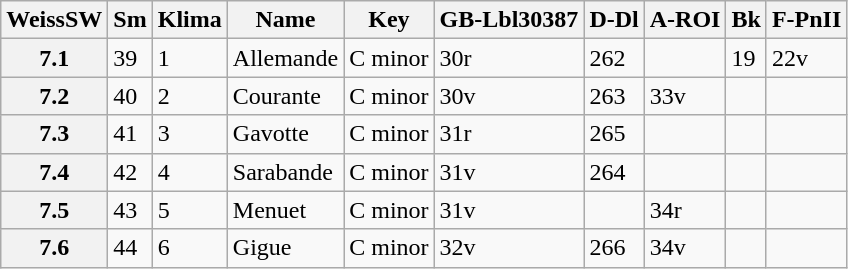<table border="1" class="wikitable sortable">
<tr>
<th data-sort-type="number">WeissSW</th>
<th>Sm</th>
<th>Klima</th>
<th class="unsortable">Name</th>
<th class="unsortable">Key</th>
<th>GB-Lbl30387</th>
<th>D-Dl</th>
<th>A-ROI</th>
<th>Bk</th>
<th>F-PnII</th>
</tr>
<tr>
<th data-sort-value="1">7.1</th>
<td>39</td>
<td>1</td>
<td>Allemande</td>
<td>C minor</td>
<td>30r</td>
<td>262</td>
<td></td>
<td>19</td>
<td>22v</td>
</tr>
<tr>
<th data-sort-value="2">7.2</th>
<td>40</td>
<td>2</td>
<td>Courante</td>
<td>C minor</td>
<td>30v</td>
<td>263</td>
<td>33v</td>
<td></td>
<td></td>
</tr>
<tr>
<th data-sort-value="3">7.3</th>
<td>41</td>
<td>3</td>
<td>Gavotte</td>
<td>C minor</td>
<td>31r</td>
<td>265</td>
<td></td>
<td></td>
<td></td>
</tr>
<tr>
<th data-sort-value="4">7.4</th>
<td>42</td>
<td>4</td>
<td>Sarabande</td>
<td>C minor</td>
<td>31v</td>
<td>264</td>
<td></td>
<td></td>
<td></td>
</tr>
<tr>
<th data-sort-value="5">7.5</th>
<td>43</td>
<td>5</td>
<td>Menuet</td>
<td>C minor</td>
<td>31v</td>
<td></td>
<td>34r</td>
<td></td>
<td></td>
</tr>
<tr>
<th data-sort-value="6">7.6</th>
<td>44</td>
<td>6</td>
<td>Gigue</td>
<td>C minor</td>
<td>32v</td>
<td>266</td>
<td>34v</td>
<td></td>
<td></td>
</tr>
</table>
